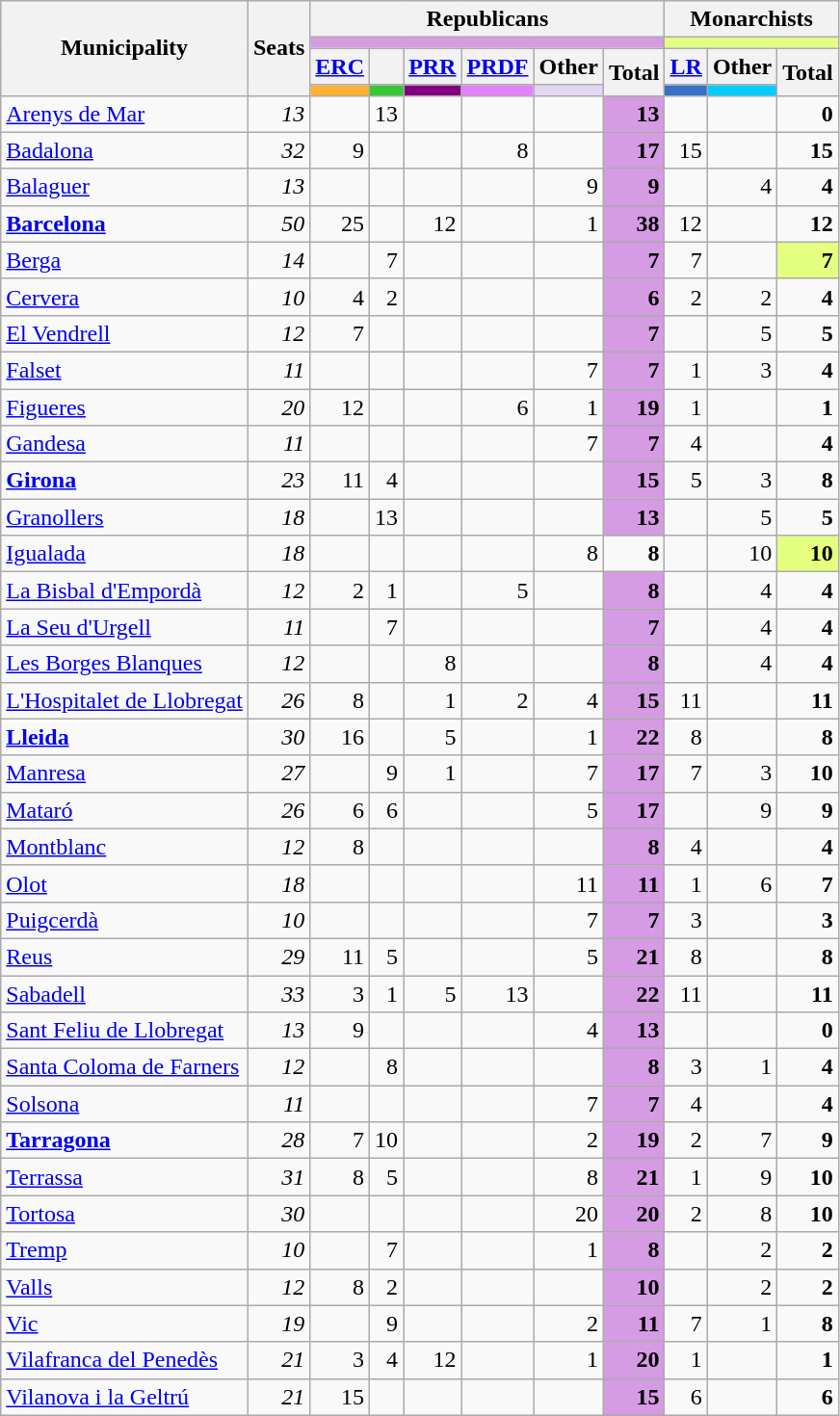<table class="wikitable mw-collapsible mw-collapsed">
<tr>
<th rowspan=4>Municipality</th>
<th rowspan=4>Seats</th>
<th colspan=6>Republicans</th>
<th colspan=3>Monarchists</th>
</tr>
<tr>
<th colspan=6 style="background-color:#d59be3"></th>
<th colspan=3 style="background-color:#e5ff7f"></th>
</tr>
<tr>
<th style="text-align: center;"><a href='#'>ERC</a></th>
<th style="text-align: center;"></th>
<th style="text-align: center;"><a href='#'>PRR</a></th>
<th style="text-align: center;"><a href='#'>PRDF</a></th>
<th style="text-align: center;">Other</th>
<th style="text-align: center;" rowspan=2>Total</th>
<th style="text-align: center;"><a href='#'>LR</a></th>
<th style="text-align: center;">Other</th>
<th style="text-align: center;" rowspan=2>Total</th>
</tr>
<tr>
<th style="background-color:#ffb232"></th>
<th style="background-color:#37c837"></th>
<th style="background-color:#800080"></th>
<th style="background-color:#e580ff"></th>
<th style="background-color:#e3d7f4"></th>
<th style="background-color:#3771c8"></th>
<th style="background-color:#00ccff"></th>
</tr>
<tr>
<td><a href='#'>Arenys de Mar</a></td>
<td style="text-align: right; font-style: italic;">13</td>
<td style="text-align: right;"></td>
<td style="text-align: right;">13</td>
<td style="text-align: right;"></td>
<td style="text-align: right;"></td>
<td style="text-align: right;"></td>
<td style="background-color:#d59be3;text-align: right; font-weight: bold;">13</td>
<td style="text-align: right;"></td>
<td style="text-align: right;"></td>
<td style="text-align: right; font-weight: bold;">0</td>
</tr>
<tr>
<td><a href='#'>Badalona</a></td>
<td style="text-align: right; font-style: italic;">32</td>
<td style="text-align: right;">9</td>
<td style="text-align: right;"></td>
<td style="text-align: right;"></td>
<td style="text-align: right;">8</td>
<td style="text-align: right;"></td>
<td style="background-color:#d59be3;text-align: right; font-weight: bold;">17</td>
<td style="text-align: right;">15</td>
<td style="text-align: right;"></td>
<td style="text-align: right; font-weight: bold;">15</td>
</tr>
<tr>
<td><a href='#'>Balaguer</a></td>
<td style="text-align: right; font-style: italic;">13</td>
<td style="text-align: right;"></td>
<td style="text-align: right;"></td>
<td style="text-align: right;"></td>
<td style="text-align: right;"></td>
<td style="text-align: right;">9</td>
<td style="background-color:#d59be3;text-align: right; font-weight: bold;">9</td>
<td style="text-align: right;"></td>
<td style="text-align: right;">4</td>
<td style="text-align: right; font-weight: bold;">4</td>
</tr>
<tr>
<td><strong><a href='#'>Barcelona</a></strong></td>
<td style="text-align: right; font-style: italic;">50</td>
<td style="text-align: right;">25</td>
<td style="text-align: right;"></td>
<td style="text-align: right;">12</td>
<td style="text-align: right;"></td>
<td style="text-align: right;">1</td>
<td style="background-color:#d59be3;text-align: right; font-weight: bold;">38</td>
<td style="text-align: right;">12</td>
<td style="text-align: right;"></td>
<td style="text-align: right; font-weight: bold;">12</td>
</tr>
<tr>
<td><a href='#'>Berga</a></td>
<td style="text-align: right; font-style: italic;">14</td>
<td style="text-align: right;"></td>
<td style="text-align: right;">7</td>
<td style="text-align: right;"></td>
<td style="text-align: right;"></td>
<td style="text-align: right;"></td>
<td style="background-color:#d59be3;text-align: right; font-weight: bold;">7</td>
<td style="text-align: right;">7</td>
<td style="text-align: right;"></td>
<td style="background-color:#e5ff7f;text-align: right; font-weight: bold;">7</td>
</tr>
<tr>
<td><a href='#'>Cervera</a></td>
<td style="text-align: right; font-style: italic;">10</td>
<td style="text-align: right;">4</td>
<td style="text-align: right;">2</td>
<td style="text-align: right;"></td>
<td style="text-align: right;"></td>
<td style="text-align: right;"></td>
<td style="background-color:#d59be3;text-align: right; font-weight: bold;">6</td>
<td style="text-align: right;">2</td>
<td style="text-align: right;">2</td>
<td style="text-align: right; font-weight: bold;">4</td>
</tr>
<tr>
<td><a href='#'>El Vendrell</a></td>
<td style="text-align: right; font-style: italic;">12</td>
<td style="text-align: right;">7</td>
<td style="text-align: right;"></td>
<td style="text-align: right;"></td>
<td style="text-align: right;"></td>
<td style="text-align: right;"></td>
<td style="background-color:#d59be3;text-align: right; font-weight: bold;">7</td>
<td style="text-align: right;"></td>
<td style="text-align: right;">5</td>
<td style="text-align: right; font-weight: bold;">5</td>
</tr>
<tr>
<td><a href='#'>Falset</a></td>
<td style="text-align: right; font-style: italic;">11</td>
<td style="text-align: right;"></td>
<td style="text-align: right;"></td>
<td style="text-align: right;"></td>
<td style="text-align: right;"></td>
<td style="text-align: right;">7</td>
<td style="background-color:#d59be3;text-align: right; font-weight: bold;">7</td>
<td style="text-align: right;">1</td>
<td style="text-align: right;">3</td>
<td style="text-align: right; font-weight: bold;">4</td>
</tr>
<tr>
<td><a href='#'>Figueres</a></td>
<td style="text-align: right; font-style: italic;">20</td>
<td style="text-align: right;">12</td>
<td style="text-align: right;"></td>
<td style="text-align: right;"></td>
<td style="text-align: right;">6</td>
<td style="text-align: right;">1</td>
<td style="background-color:#d59be3;text-align: right; font-weight: bold;">19</td>
<td style="text-align: right;">1</td>
<td style="text-align: right;"></td>
<td style="text-align: right; font-weight: bold;">1</td>
</tr>
<tr>
<td><a href='#'>Gandesa</a></td>
<td style="text-align: right; font-style: italic;">11</td>
<td style="text-align: right;"></td>
<td style="text-align: right;"></td>
<td style="text-align: right;"></td>
<td style="text-align: right;"></td>
<td style="text-align: right;">7</td>
<td style="background-color:#d59be3;text-align: right; font-weight: bold;">7</td>
<td style="text-align: right;">4</td>
<td style="text-align: right;"></td>
<td style="text-align: right; font-weight: bold;">4</td>
</tr>
<tr>
<td><strong><a href='#'>Girona</a></strong></td>
<td style="text-align: right; font-style: italic;">23</td>
<td style="text-align: right;">11</td>
<td style="text-align: right;">4</td>
<td style="text-align: right;"></td>
<td style="text-align: right;"></td>
<td style="text-align: right;"></td>
<td style="background-color:#d59be3;text-align: right; font-weight: bold;">15</td>
<td style="text-align: right;">5</td>
<td style="text-align: right;">3</td>
<td style="text-align: right; font-weight: bold;">8</td>
</tr>
<tr>
<td><a href='#'>Granollers</a></td>
<td style="text-align: right; font-style: italic;">18</td>
<td style="text-align: right;"></td>
<td style="text-align: right;">13</td>
<td style="text-align: right;"></td>
<td style="text-align: right;"></td>
<td style="text-align: right;"></td>
<td style="background-color:#d59be3;text-align: right; font-weight: bold;">13</td>
<td style="text-align: right;"></td>
<td style="text-align: right;">5</td>
<td style="text-align: right; font-weight: bold;">5</td>
</tr>
<tr>
<td><a href='#'>Igualada</a></td>
<td style="text-align: right; font-style: italic;">18</td>
<td style="text-align: right;"></td>
<td style="text-align: right;"></td>
<td style="text-align: right;"></td>
<td style="text-align: right;"></td>
<td style="text-align: right;">8</td>
<td style="text-align: right; font-weight: bold;">8</td>
<td style="text-align: right;"></td>
<td style="text-align: right;">10</td>
<td style="background-color:#e5ff7f;text-align: right; font-weight: bold;">10</td>
</tr>
<tr>
<td><a href='#'>La Bisbal d'Empordà</a></td>
<td style="text-align: right; font-style: italic;">12</td>
<td style="text-align: right;">2</td>
<td style="text-align: right;">1</td>
<td style="text-align: right;"></td>
<td style="text-align: right;">5</td>
<td style="text-align: right;"></td>
<td style="background-color:#d59be3;text-align: right; font-weight: bold;">8</td>
<td style="text-align: right;"></td>
<td style="text-align: right;">4</td>
<td style="text-align: right; font-weight: bold;">4</td>
</tr>
<tr>
<td><a href='#'>La Seu d'Urgell</a></td>
<td style="text-align: right; font-style: italic;">11</td>
<td style="text-align: right;"></td>
<td style="text-align: right;">7</td>
<td style="text-align: right;"></td>
<td style="text-align: right;"></td>
<td style="text-align: right;"></td>
<td style="background-color:#d59be3;text-align: right; font-weight: bold;">7</td>
<td style="text-align: right;"></td>
<td style="text-align: right;">4</td>
<td style="text-align: right; font-weight: bold;">4</td>
</tr>
<tr>
<td><a href='#'>Les Borges Blanques</a></td>
<td style="text-align: right; font-style: italic;">12</td>
<td style="text-align: right;"></td>
<td style="text-align: right;"></td>
<td style="text-align: right;">8</td>
<td style="text-align: right;"></td>
<td style="text-align: right;"></td>
<td style="background-color:#d59be3;text-align: right; font-weight: bold;">8</td>
<td style="text-align: right;"></td>
<td style="text-align: right;">4</td>
<td style="text-align: right; font-weight: bold;">4</td>
</tr>
<tr>
<td><a href='#'>L'Hospitalet de Llobregat</a></td>
<td style="text-align: right; font-style: italic;">26</td>
<td style="text-align: right;">8</td>
<td style="text-align: right;"></td>
<td style="text-align: right;">1</td>
<td style="text-align: right;">2</td>
<td style="text-align: right;">4</td>
<td style="background-color:#d59be3;text-align: right; font-weight: bold;">15</td>
<td style="text-align: right;">11</td>
<td style="text-align: right;"></td>
<td style="text-align: right; font-weight: bold;">11</td>
</tr>
<tr>
<td><strong><a href='#'>Lleida</a></strong></td>
<td style="text-align: right; font-style: italic;">30</td>
<td style="text-align: right;">16</td>
<td style="text-align: right;"></td>
<td style="text-align: right;">5</td>
<td style="text-align: right;"></td>
<td style="text-align: right;">1</td>
<td style="background-color:#d59be3;text-align: right; font-weight: bold;">22</td>
<td style="text-align: right;">8</td>
<td style="text-align: right;"></td>
<td style="text-align: right; font-weight: bold;">8</td>
</tr>
<tr>
<td><a href='#'>Manresa</a></td>
<td style="text-align: right; font-style: italic;">27</td>
<td style="text-align: right;"></td>
<td style="text-align: right;">9</td>
<td style="text-align: right;">1</td>
<td style="text-align: right;"></td>
<td style="text-align: right;">7</td>
<td style="background-color:#d59be3;text-align: right; font-weight: bold;">17</td>
<td style="text-align: right;">7</td>
<td style="text-align: right;">3</td>
<td style="text-align: right; font-weight: bold;">10</td>
</tr>
<tr>
<td><a href='#'>Mataró</a></td>
<td style="text-align: right; font-style: italic;">26</td>
<td style="text-align: right;">6</td>
<td style="text-align: right;">6</td>
<td style="text-align: right;"></td>
<td style="text-align: right;"></td>
<td style="text-align: right;">5</td>
<td style="background-color:#d59be3;text-align: right; font-weight: bold;">17</td>
<td style="text-align: right;"></td>
<td style="text-align: right;">9</td>
<td style="text-align: right; font-weight: bold;">9</td>
</tr>
<tr>
<td><a href='#'>Montblanc</a></td>
<td style="text-align: right; font-style: italic;">12</td>
<td style="text-align: right;">8</td>
<td style="text-align: right;"></td>
<td style="text-align: right;"></td>
<td style="text-align: right;"></td>
<td style="text-align: right;"></td>
<td style="background-color:#d59be3;text-align: right; font-weight: bold;">8</td>
<td style="text-align: right;">4</td>
<td style="text-align: right;"></td>
<td style="text-align: right; font-weight: bold;">4</td>
</tr>
<tr>
<td><a href='#'>Olot</a></td>
<td style="text-align: right; font-style: italic;">18</td>
<td style="text-align: right;"></td>
<td style="text-align: right;"></td>
<td style="text-align: right;"></td>
<td style="text-align: right;"></td>
<td style="text-align: right;">11</td>
<td style="background-color:#d59be3;text-align: right; font-weight: bold;">11</td>
<td style="text-align: right;">1</td>
<td style="text-align: right;">6</td>
<td style="text-align: right; font-weight: bold;">7</td>
</tr>
<tr>
<td><a href='#'>Puigcerdà</a></td>
<td style="text-align: right; font-style: italic;">10</td>
<td style="text-align: right;"></td>
<td style="text-align: right;"></td>
<td style="text-align: right;"></td>
<td style="text-align: right;"></td>
<td style="text-align: right;">7</td>
<td style="background-color:#d59be3;text-align: right; font-weight: bold;">7</td>
<td style="text-align: right;">3</td>
<td style="text-align: right;"></td>
<td style="text-align: right; font-weight: bold;">3</td>
</tr>
<tr>
<td><a href='#'>Reus</a></td>
<td style="text-align: right; font-style: italic;">29</td>
<td style="text-align: right;">11</td>
<td style="text-align: right;">5</td>
<td style="text-align: right;"></td>
<td style="text-align: right;"></td>
<td style="text-align: right;">5</td>
<td style="background-color:#d59be3;text-align: right; font-weight: bold;">21</td>
<td style="text-align: right;">8</td>
<td style="text-align: right;"></td>
<td style="text-align: right; font-weight: bold;">8</td>
</tr>
<tr>
<td><a href='#'>Sabadell</a></td>
<td style="text-align: right; font-style: italic;">33</td>
<td style="text-align: right;">3</td>
<td style="text-align: right;">1</td>
<td style="text-align: right;">5</td>
<td style="text-align: right;">13</td>
<td style="text-align: right;"></td>
<td style="background-color:#d59be3;text-align: right; font-weight: bold;">22</td>
<td style="text-align: right;">11</td>
<td style="text-align: right;"></td>
<td style="text-align: right; font-weight: bold;">11</td>
</tr>
<tr>
<td><a href='#'>Sant Feliu de Llobregat</a></td>
<td style="text-align: right; font-style: italic;">13</td>
<td style="text-align: right;">9</td>
<td style="text-align: right;"></td>
<td style="text-align: right;"></td>
<td style="text-align: right;"></td>
<td style="text-align: right;">4</td>
<td style="background-color:#d59be3;text-align: right; font-weight: bold;">13</td>
<td style="text-align: right;"></td>
<td style="text-align: right;"></td>
<td style="text-align: right; font-weight: bold;">0</td>
</tr>
<tr>
<td><a href='#'>Santa Coloma de Farners</a></td>
<td style="text-align: right; font-style: italic;">12</td>
<td style="text-align: right;"></td>
<td style="text-align: right;">8</td>
<td style="text-align: right;"></td>
<td style="text-align: right;"></td>
<td style="text-align: right;"></td>
<td style="background-color:#d59be3;text-align: right; font-weight: bold;">8</td>
<td style="text-align: right;">3</td>
<td style="text-align: right;">1</td>
<td style="text-align: right; font-weight: bold;">4</td>
</tr>
<tr>
<td><a href='#'>Solsona</a></td>
<td style="text-align: right; font-style: italic;">11</td>
<td style="text-align: right;"></td>
<td style="text-align: right;"></td>
<td style="text-align: right;"></td>
<td style="text-align: right;"></td>
<td style="text-align: right;">7</td>
<td style="background-color:#d59be3;text-align: right; font-weight: bold;">7</td>
<td style="text-align: right;">4</td>
<td style="text-align: right;"></td>
<td style="text-align: right; font-weight: bold;">4</td>
</tr>
<tr>
<td><strong><a href='#'>Tarragona</a></strong></td>
<td style="text-align: right; font-style: italic;">28</td>
<td style="text-align: right;">7</td>
<td style="text-align: right;">10</td>
<td style="text-align: right;"></td>
<td style="text-align: right;"></td>
<td style="text-align: right;">2</td>
<td style="background-color:#d59be3;text-align: right; font-weight: bold;">19</td>
<td style="text-align: right;">2</td>
<td style="text-align: right;">7</td>
<td style="text-align: right; font-weight: bold;">9</td>
</tr>
<tr>
<td><a href='#'>Terrassa</a></td>
<td style="text-align: right; font-style: italic;">31</td>
<td style="text-align: right;">8</td>
<td style="text-align: right;">5</td>
<td style="text-align: right;"></td>
<td style="text-align: right;"></td>
<td style="text-align: right;">8</td>
<td style="background-color:#d59be3;text-align: right; font-weight: bold;">21</td>
<td style="text-align: right;">1</td>
<td style="text-align: right;">9</td>
<td style="text-align: right; font-weight: bold;">10</td>
</tr>
<tr>
<td><a href='#'>Tortosa</a></td>
<td style="text-align: right; font-style: italic;">30</td>
<td style="text-align: right;"></td>
<td style="text-align: right;"></td>
<td style="text-align: right;"></td>
<td style="text-align: right;"></td>
<td style="text-align: right;">20</td>
<td style="background-color:#d59be3;text-align: right; font-weight: bold;">20</td>
<td style="text-align: right;">2</td>
<td style="text-align: right;">8</td>
<td style="text-align: right; font-weight: bold;">10</td>
</tr>
<tr>
<td><a href='#'>Tremp</a></td>
<td style="text-align: right; font-style: italic;">10</td>
<td style="text-align: right;"></td>
<td style="text-align: right;">7</td>
<td style="text-align: right;"></td>
<td style="text-align: right;"></td>
<td style="text-align: right;">1</td>
<td style="background-color:#d59be3;text-align: right; font-weight: bold;">8</td>
<td style="text-align: right;"></td>
<td style="text-align: right;">2</td>
<td style="text-align: right; font-weight: bold;">2</td>
</tr>
<tr>
<td><a href='#'>Valls</a></td>
<td style="text-align: right; font-style: italic;">12</td>
<td style="text-align: right;">8</td>
<td style="text-align: right;">2</td>
<td style="text-align: right;"></td>
<td style="text-align: right;"></td>
<td style="text-align: right;"></td>
<td style="background-color:#d59be3;text-align: right; font-weight: bold;">10</td>
<td style="text-align: right;"></td>
<td style="text-align: right;">2</td>
<td style="text-align: right; font-weight: bold;">2</td>
</tr>
<tr>
<td><a href='#'>Vic</a></td>
<td style="text-align: right; font-style: italic;">19</td>
<td style="text-align: right;"></td>
<td style="text-align: right;">9</td>
<td style="text-align: right;"></td>
<td style="text-align: right;"></td>
<td style="text-align: right;">2</td>
<td style="background-color:#d59be3;text-align: right; font-weight: bold;">11</td>
<td style="text-align: right;">7</td>
<td style="text-align: right;">1</td>
<td style="text-align: right; font-weight: bold;">8</td>
</tr>
<tr>
<td><a href='#'>Vilafranca del Penedès</a></td>
<td style="text-align: right; font-style: italic;">21</td>
<td style="text-align: right;">3</td>
<td style="text-align: right;">4</td>
<td style="text-align: right;">12</td>
<td style="text-align: right;"></td>
<td style="text-align: right;">1</td>
<td style="background-color:#d59be3;text-align: right; font-weight: bold;">20</td>
<td style="text-align: right;">1</td>
<td style="text-align: right;"></td>
<td style="text-align: right; font-weight: bold;">1</td>
</tr>
<tr>
<td><a href='#'>Vilanova i la Geltrú</a></td>
<td style="text-align: right; font-style: italic;">21</td>
<td style="text-align: right;">15</td>
<td style="text-align: right;"></td>
<td style="text-align: right;"></td>
<td style="text-align: right;"></td>
<td style="text-align: right;"></td>
<td style="background-color:#d59be3;text-align: right; font-weight: bold;">15</td>
<td style="text-align: right;">6</td>
<td style="text-align: right;"></td>
<td style="text-align: right; font-weight: bold;">6</td>
</tr>
</table>
